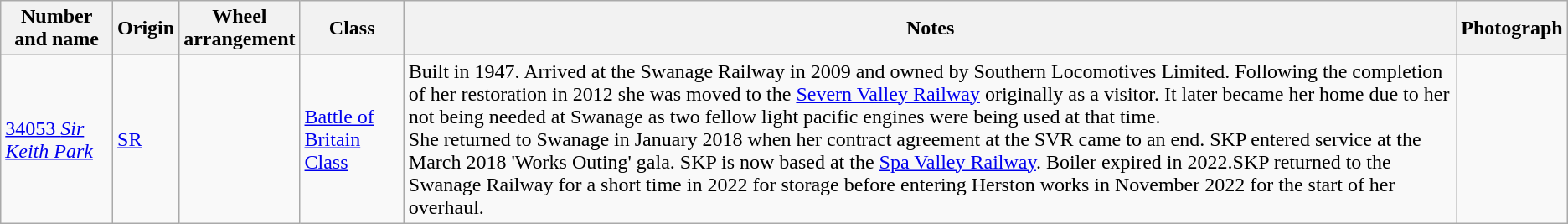<table class="wikitable">
<tr>
<th>Number and name</th>
<th>Origin</th>
<th>Wheel<br>arrangement</th>
<th>Class</th>
<th>Notes</th>
<th>Photograph</th>
</tr>
<tr>
<td><a href='#'>34053 <em>Sir Keith Park</em></a></td>
<td><a href='#'>SR</a></td>
<td></td>
<td><a href='#'>Battle of Britain Class</a></td>
<td>Built in 1947. Arrived at the Swanage Railway in 2009 and owned by Southern Locomotives Limited. Following the completion of her restoration in 2012 she was moved to the <a href='#'>Severn Valley Railway</a> originally as a visitor. It later became her home due to her not being needed at Swanage as two fellow light pacific engines were being used at that time.<br>She returned to Swanage in January 2018 when her contract agreement at the SVR came to an end. SKP entered service at the March 2018 'Works Outing' gala. SKP is now based at the <a href='#'>Spa Valley Railway</a>. Boiler expired in 2022.SKP returned to the Swanage Railway for a short time in 2022 for storage before entering Herston works in November 2022 for the start of her overhaul.</td>
<td></td>
</tr>
</table>
